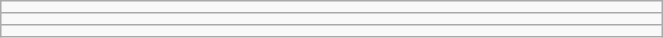<table class="wikitable" style=" text-align:center; font-size:110%" width="35%">
<tr>
<td></td>
</tr>
<tr>
<td></td>
</tr>
<tr>
<td></td>
</tr>
</table>
